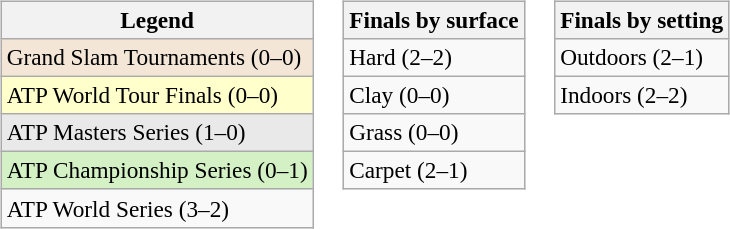<table>
<tr valign=top>
<td><br><table class=wikitable style=font-size:97%>
<tr>
<th>Legend</th>
</tr>
<tr style="background:#f3e6d7;">
<td>Grand Slam Tournaments (0–0)</td>
</tr>
<tr style="background:#ffc;">
<td>ATP World Tour Finals (0–0)</td>
</tr>
<tr style="background:#e9e9e9;">
<td>ATP Masters Series (1–0)</td>
</tr>
<tr style="background:#d4f1c5;">
<td>ATP Championship Series (0–1)</td>
</tr>
<tr>
<td>ATP World Series (3–2)</td>
</tr>
</table>
</td>
<td><br><table class=wikitable style=font-size:97%>
<tr>
<th>Finals by surface</th>
</tr>
<tr>
<td>Hard (2–2)</td>
</tr>
<tr>
<td>Clay (0–0)</td>
</tr>
<tr>
<td>Grass (0–0)</td>
</tr>
<tr>
<td>Carpet (2–1)</td>
</tr>
</table>
</td>
<td><br><table class=wikitable style=font-size:97%>
<tr>
<th>Finals by setting</th>
</tr>
<tr>
<td>Outdoors (2–1)</td>
</tr>
<tr>
<td>Indoors (2–2)</td>
</tr>
</table>
</td>
</tr>
</table>
